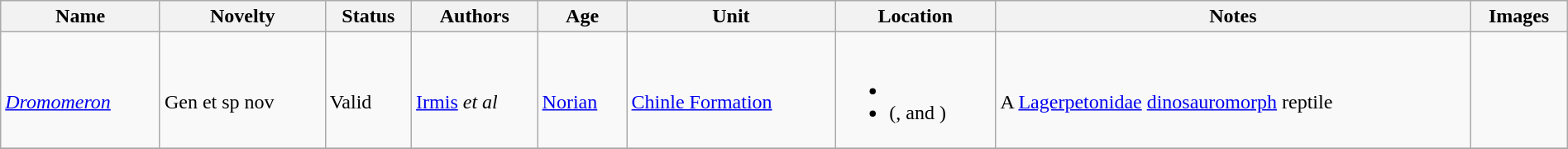<table class="wikitable sortable" align="center" width="100%">
<tr>
<th>Name</th>
<th>Novelty</th>
<th>Status</th>
<th>Authors</th>
<th>Age</th>
<th>Unit</th>
<th>Location</th>
<th>Notes</th>
<th>Images</th>
</tr>
<tr>
<td><br><em><a href='#'>Dromomeron</a></em></td>
<td><br>Gen et sp nov</td>
<td><br>Valid</td>
<td><br><a href='#'>Irmis</a> <em>et al</em></td>
<td><br><a href='#'>Norian</a></td>
<td><br><a href='#'>Chinle Formation</a></td>
<td><br><ul><li></li><li> (,  and )</li></ul></td>
<td><br>A <a href='#'>Lagerpetonidae</a> <a href='#'>dinosauromorph</a> reptile</td>
<td><br></td>
</tr>
<tr>
</tr>
</table>
